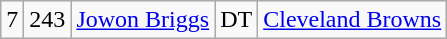<table class="wikitable">
<tr>
<td>7</td>
<td>243</td>
<td><a href='#'>Jowon Briggs</a></td>
<td>DT</td>
<td><a href='#'>Cleveland Browns</a></td>
</tr>
</table>
